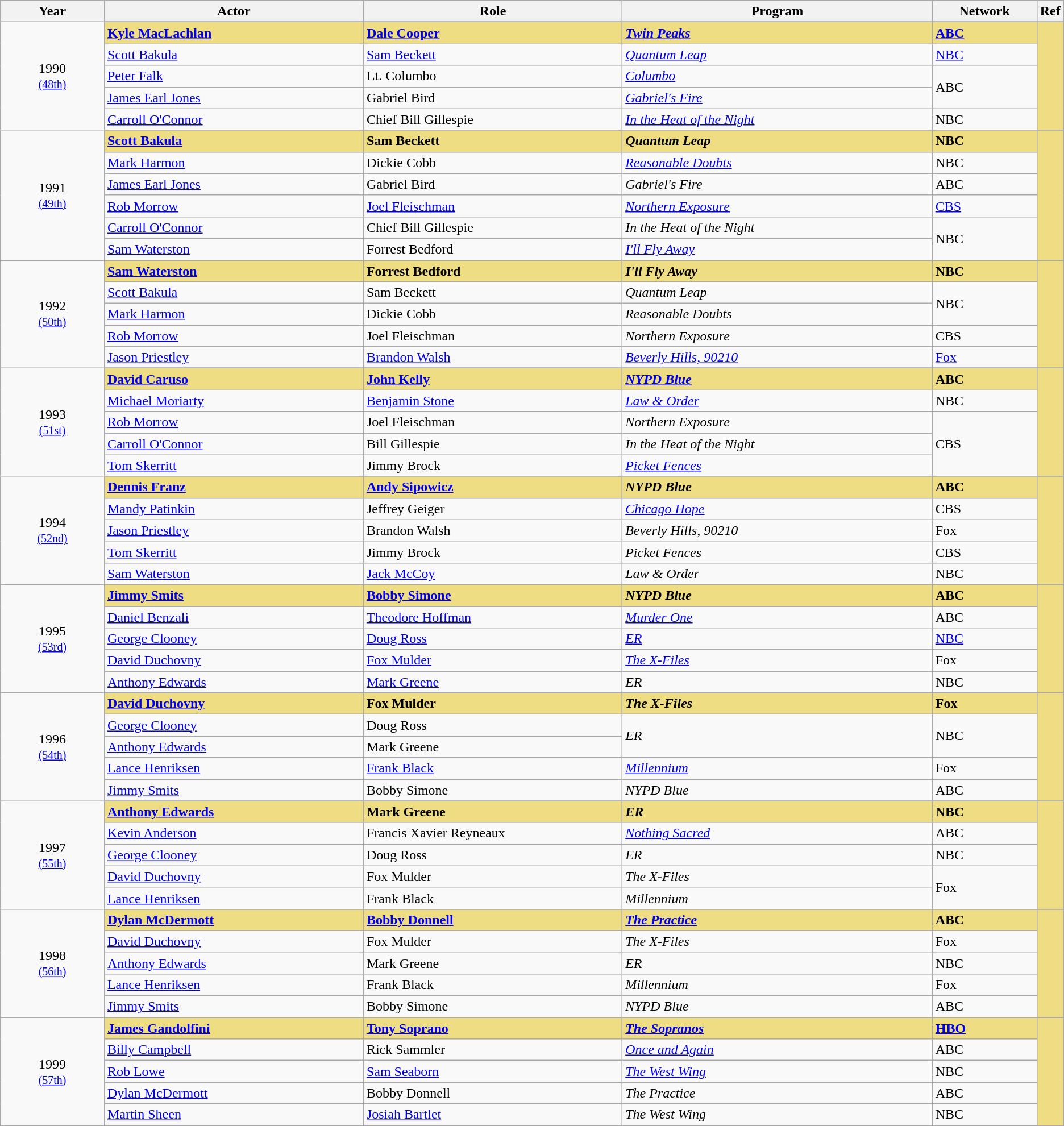<table class="wikitable">
<tr>
<th style="width:10%;">Year</th>
<th style="width:25%;">Actor</th>
<th style="width:25%;">Role</th>
<th style="width:30%;">Program</th>
<th style="width:10%;">Network</th>
<th style="width:5%;">Ref</th>
</tr>
<tr>
<td rowspan="6" style="text-align:center;">1990 <br><small><a href='#'>(48th)</a></small></td>
</tr>
<tr style="background:#EEDD82;">
<td><strong><a href='#'>Kyle MacLachlan</a> </strong></td>
<td><strong><a href='#'>Dale Cooper</a></strong></td>
<td><strong><em><a href='#'>Twin Peaks</a></em></strong></td>
<td><strong><a href='#'>ABC</a></strong></td>
<td rowspan="5"></td>
</tr>
<tr>
<td><a href='#'>Scott Bakula</a></td>
<td><a href='#'>Sam Beckett</a></td>
<td><em><a href='#'>Quantum Leap</a></em></td>
<td><a href='#'>NBC</a></td>
</tr>
<tr>
<td><a href='#'>Peter Falk</a></td>
<td>Lt. Columbo</td>
<td><em><a href='#'>Columbo</a></em></td>
<td rowspan="2">ABC</td>
</tr>
<tr>
<td><a href='#'>James Earl Jones</a></td>
<td>Gabriel Bird</td>
<td><em><a href='#'>Gabriel's Fire</a></em></td>
</tr>
<tr>
<td><a href='#'>Carroll O'Connor</a></td>
<td>Chief Bill Gillespie</td>
<td><em><a href='#'>In the Heat of the Night</a></em></td>
<td>NBC</td>
</tr>
<tr>
<td rowspan="7" style="text-align:center;">1991 <br><small><a href='#'>(49th)</a></small></td>
</tr>
<tr style="background:#EEDD82;">
<td><strong><a href='#'>Scott Bakula</a> </strong></td>
<td><strong>Sam Beckett</strong></td>
<td><strong><em>Quantum Leap</em></strong></td>
<td><strong>NBC</strong></td>
<td rowspan="6"></td>
</tr>
<tr>
<td><a href='#'>Mark Harmon</a></td>
<td>Dickie Cobb</td>
<td><em><a href='#'>Reasonable Doubts</a></em></td>
<td>NBC</td>
</tr>
<tr>
<td><a href='#'>James Earl Jones</a></td>
<td>Gabriel Bird</td>
<td><em>Gabriel's Fire</em></td>
<td>ABC</td>
</tr>
<tr>
<td><a href='#'>Rob Morrow</a></td>
<td><a href='#'>Joel Fleischman</a></td>
<td><em><a href='#'>Northern Exposure</a></em></td>
<td><a href='#'>CBS</a></td>
</tr>
<tr>
<td><a href='#'>Carroll O'Connor</a></td>
<td>Chief Bill Gillespie</td>
<td><em>In the Heat of the Night</em></td>
<td rowspan="2">NBC</td>
</tr>
<tr>
<td><a href='#'>Sam Waterston</a></td>
<td>Forrest Bedford</td>
<td><em><a href='#'>I'll Fly Away</a></em></td>
</tr>
<tr>
<td rowspan="6" style="text-align:center;">1992 <br><small><a href='#'>(50th)</a></small></td>
</tr>
<tr style="background:#EEDD82;">
<td><strong><a href='#'>Sam Waterston</a> </strong></td>
<td><strong>Forrest Bedford</strong></td>
<td><strong><em>I'll Fly Away</em></strong></td>
<td><strong>NBC</strong></td>
<td rowspan="5"></td>
</tr>
<tr>
<td><a href='#'>Scott Bakula</a></td>
<td>Sam Beckett</td>
<td><em>Quantum Leap</em></td>
<td rowspan="2">NBC</td>
</tr>
<tr>
<td><a href='#'>Mark Harmon</a></td>
<td>Dickie Cobb</td>
<td><em>Reasonable Doubts</em></td>
</tr>
<tr>
<td><a href='#'>Rob Morrow</a></td>
<td>Joel Fleischman</td>
<td><em>Northern Exposure</em></td>
<td>CBS</td>
</tr>
<tr>
<td><a href='#'>Jason Priestley</a></td>
<td><a href='#'>Brandon Walsh</a></td>
<td><em><a href='#'>Beverly Hills, 90210</a></em></td>
<td><a href='#'>Fox</a></td>
</tr>
<tr>
<td rowspan="6" style="text-align:center;">1993 <br><small><a href='#'>(51st)</a></small></td>
</tr>
<tr style="background:#EEDD82;">
<td><strong><a href='#'>David Caruso</a> </strong></td>
<td><strong><a href='#'>John Kelly</a></strong></td>
<td><strong><em><a href='#'>NYPD Blue</a></em></strong></td>
<td><strong>ABC</strong></td>
<td rowspan="5"></td>
</tr>
<tr>
<td><a href='#'>Michael Moriarty</a></td>
<td><a href='#'>Benjamin Stone</a></td>
<td><em><a href='#'>Law & Order</a></em></td>
<td>NBC</td>
</tr>
<tr>
<td><a href='#'>Rob Morrow</a></td>
<td>Joel Fleischman</td>
<td><em>Northern Exposure</em></td>
<td rowspan="3">CBS</td>
</tr>
<tr>
<td><a href='#'>Carroll O'Connor</a></td>
<td>Bill Gillespie</td>
<td><em>In the Heat of the Night</em></td>
</tr>
<tr>
<td><a href='#'>Tom Skerritt</a></td>
<td>Jimmy Brock</td>
<td><em><a href='#'>Picket Fences</a></em></td>
</tr>
<tr>
<td rowspan="6" style="text-align:center;">1994 <br><small><a href='#'>(52nd)</a></small></td>
</tr>
<tr style="background:#EEDD82;">
<td><strong><a href='#'>Dennis Franz</a> </strong></td>
<td><strong><a href='#'>Andy Sipowicz</a></strong></td>
<td><strong><em>NYPD Blue</em></strong></td>
<td><strong>ABC</strong></td>
<td rowspan="5"></td>
</tr>
<tr>
<td><a href='#'>Mandy Patinkin</a></td>
<td>Jeffrey Geiger</td>
<td><em><a href='#'>Chicago Hope</a></em></td>
<td>CBS</td>
</tr>
<tr>
<td><a href='#'>Jason Priestley</a></td>
<td>Brandon Walsh</td>
<td><em>Beverly Hills, 90210</em></td>
<td>Fox</td>
</tr>
<tr>
<td><a href='#'>Tom Skerritt</a></td>
<td>Jimmy Brock</td>
<td><em>Picket Fences</em></td>
<td>CBS</td>
</tr>
<tr>
<td><a href='#'>Sam Waterston</a></td>
<td><a href='#'>Jack McCoy</a></td>
<td><em>Law & Order</em></td>
<td>NBC</td>
</tr>
<tr>
<td rowspan="6" style="text-align:center;">1995 <br><small><a href='#'>(53rd)</a></small></td>
</tr>
<tr style="background:#EEDD82;">
<td><strong><a href='#'>Jimmy Smits</a> </strong></td>
<td><strong><a href='#'>Bobby Simone</a></strong></td>
<td><strong><em>NYPD Blue</em></strong></td>
<td><strong>ABC</strong></td>
<td rowspan="5"></td>
</tr>
<tr>
<td><a href='#'>Daniel Benzali</a></td>
<td><a href='#'>Theodore Hoffman</a></td>
<td><em><a href='#'>Murder One</a></em></td>
<td>ABC</td>
</tr>
<tr>
<td><a href='#'>George Clooney</a></td>
<td><a href='#'>Doug Ross</a></td>
<td><em><a href='#'>ER</a></em></td>
<td><a href='#'>NBC</a></td>
</tr>
<tr>
<td><a href='#'>David Duchovny</a></td>
<td><a href='#'>Fox Mulder</a></td>
<td><em><a href='#'>The X-Files</a></em></td>
<td>Fox</td>
</tr>
<tr>
<td><a href='#'>Anthony Edwards</a></td>
<td><a href='#'>Mark Greene</a></td>
<td><em>ER</em></td>
<td>NBC</td>
</tr>
<tr>
<td rowspan="6" style="text-align:center;">1996 <br><small><a href='#'>(54th)</a></small></td>
</tr>
<tr style="background:#EEDD82;">
<td><strong><a href='#'>David Duchovny</a> </strong></td>
<td><strong>Fox Mulder</strong></td>
<td><strong><em>The X-Files</em></strong></td>
<td><strong>Fox</strong></td>
<td rowspan="5"></td>
</tr>
<tr>
<td><a href='#'>George Clooney</a></td>
<td>Doug Ross</td>
<td rowspan="2"><em>ER</em></td>
<td rowspan="2">NBC</td>
</tr>
<tr>
<td><a href='#'>Anthony Edwards</a></td>
<td>Mark Greene</td>
</tr>
<tr>
<td><a href='#'>Lance Henriksen</a></td>
<td><a href='#'>Frank Black</a></td>
<td><em><a href='#'>Millennium</a></em></td>
<td>Fox</td>
</tr>
<tr>
<td><a href='#'>Jimmy Smits</a></td>
<td>Bobby Simone</td>
<td><em>NYPD Blue</em></td>
<td>ABC</td>
</tr>
<tr>
<td rowspan="6" style="text-align:center;">1997 <br><small><a href='#'>(55th)</a></small></td>
</tr>
<tr style="background:#EEDD82;">
<td><strong><a href='#'>Anthony Edwards</a> </strong></td>
<td><strong>Mark Greene</strong></td>
<td><strong><em>ER</em></strong></td>
<td><strong>NBC</strong></td>
<td rowspan="5"></td>
</tr>
<tr>
<td><a href='#'>Kevin Anderson</a></td>
<td>Francis Xavier Reyneaux</td>
<td><em><a href='#'>Nothing Sacred</a></em></td>
<td>ABC</td>
</tr>
<tr>
<td><a href='#'>George Clooney</a></td>
<td>Doug Ross</td>
<td><em>ER</em></td>
<td>NBC</td>
</tr>
<tr>
<td><a href='#'>David Duchovny</a></td>
<td>Fox Mulder</td>
<td><em>The X-Files</em></td>
<td rowspan="2">Fox</td>
</tr>
<tr>
<td><a href='#'>Lance Henriksen</a></td>
<td>Frank Black</td>
<td><em>Millennium</em></td>
</tr>
<tr>
<td rowspan="6" style="text-align:center;">1998 <br><small><a href='#'>(56th)</a></small></td>
</tr>
<tr style="background:#EEDD82;">
<td><strong><a href='#'>Dylan McDermott</a> </strong></td>
<td><strong><a href='#'>Bobby Donnell</a></strong></td>
<td><strong><em><a href='#'>The Practice</a></em></strong></td>
<td><strong>ABC</strong></td>
<td rowspan="5"></td>
</tr>
<tr>
<td><a href='#'>David Duchovny</a></td>
<td>Fox Mulder</td>
<td><em>The X-Files</em></td>
<td>Fox</td>
</tr>
<tr>
<td><a href='#'>Anthony Edwards</a></td>
<td>Mark Greene</td>
<td><em>ER</em></td>
<td>NBC</td>
</tr>
<tr>
<td><a href='#'>Lance Henriksen</a></td>
<td>Frank Black</td>
<td><em>Millennium</em></td>
<td>Fox</td>
</tr>
<tr>
<td><a href='#'>Jimmy Smits</a></td>
<td>Bobby Simone</td>
<td><em>NYPD Blue</em></td>
<td>ABC</td>
</tr>
<tr>
<td rowspan="6" style="text-align:center;">1999 <br><small><a href='#'>(57th)</a></small></td>
</tr>
<tr style="background:#EEDD82;">
<td><strong><a href='#'>James Gandolfini</a> </strong></td>
<td><strong><a href='#'>Tony Soprano</a></strong></td>
<td><strong><em><a href='#'>The Sopranos</a></em></strong></td>
<td><strong><a href='#'>HBO</a></strong></td>
<td rowspan="5"></td>
</tr>
<tr>
<td><a href='#'>Billy Campbell</a></td>
<td>Rick Sammler</td>
<td><em><a href='#'>Once and Again</a></em></td>
<td>ABC</td>
</tr>
<tr>
<td><a href='#'>Rob Lowe</a></td>
<td><a href='#'>Sam Seaborn</a></td>
<td><em><a href='#'>The West Wing</a></em></td>
<td>NBC</td>
</tr>
<tr>
<td><a href='#'>Dylan McDermott</a></td>
<td>Bobby Donnell</td>
<td><em>The Practice</em></td>
<td>ABC</td>
</tr>
<tr>
<td><a href='#'>Martin Sheen</a></td>
<td><a href='#'>Josiah Bartlet</a></td>
<td><em>The West Wing</em></td>
<td>NBC</td>
</tr>
</table>
